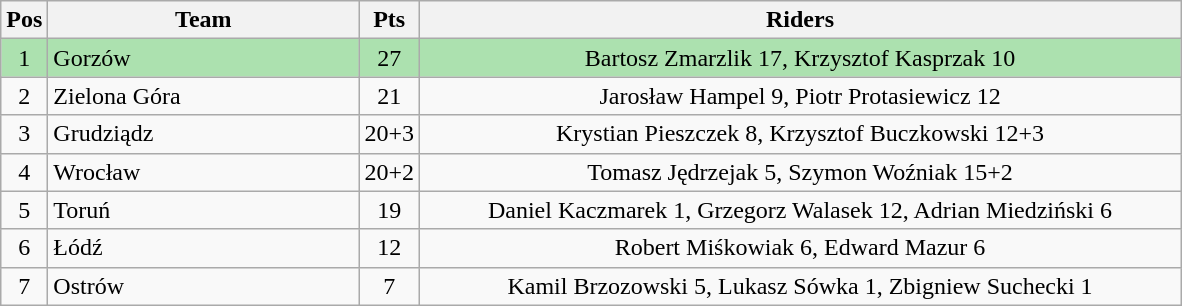<table class="wikitable" style="font-size: 100%">
<tr>
<th width=20>Pos</th>
<th width=200>Team</th>
<th width=20>Pts</th>
<th width=500>Riders</th>
</tr>
<tr align=center style="background:#ACE1AF;">
<td>1</td>
<td align="left">Gorzów</td>
<td>27</td>
<td>Bartosz Zmarzlik 17, Krzysztof Kasprzak 10</td>
</tr>
<tr align=center>
<td>2</td>
<td align="left">Zielona Góra</td>
<td>21</td>
<td>Jarosław Hampel 9, Piotr Protasiewicz 12</td>
</tr>
<tr align=center>
<td>3</td>
<td align="left">Grudziądz</td>
<td>20+3</td>
<td>Krystian Pieszczek 8, Krzysztof Buczkowski 12+3</td>
</tr>
<tr align=center>
<td>4</td>
<td align="left">Wrocław</td>
<td>20+2</td>
<td>Tomasz Jędrzejak 5, Szymon Woźniak 15+2</td>
</tr>
<tr align=center>
<td>5</td>
<td align="left">Toruń</td>
<td>19</td>
<td>Daniel Kaczmarek 1, Grzegorz Walasek 12, Adrian Miedziński 6</td>
</tr>
<tr align=center>
<td>6</td>
<td align="left">Łódź</td>
<td>12</td>
<td>Robert Miśkowiak 6, Edward Mazur 6</td>
</tr>
<tr align=center>
<td>7</td>
<td align="left">Ostrów</td>
<td>7</td>
<td>Kamil Brzozowski 5, Lukasz Sówka 1, Zbigniew Suchecki 1</td>
</tr>
</table>
